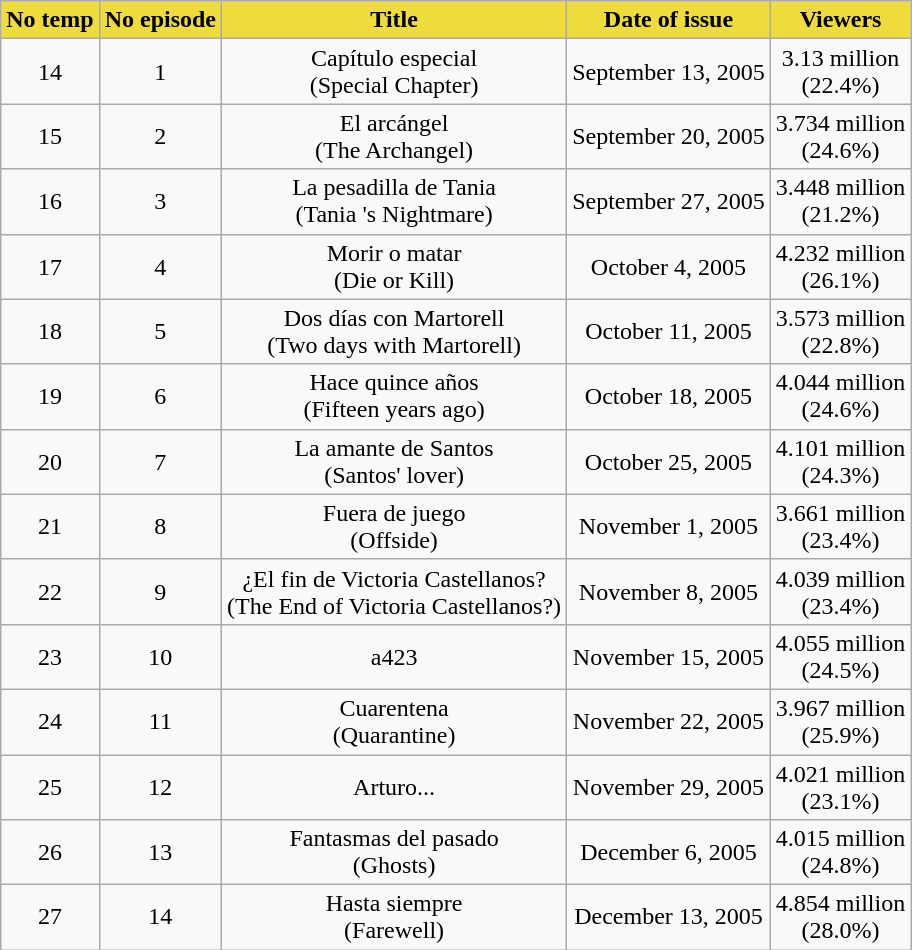<table class="wikitable" style="text-align:center">
<tr>
<th style= "background:#EEDC3D;">No temp</th>
<th style= "background:#EEDC3D;">No episode</th>
<th style= "background:#EEDC3D;">Title</th>
<th style= "background:#EEDC3D;">Date of issue</th>
<th style= "background:#EEDC3D;">Viewers</th>
</tr>
<tr>
<td>14</td>
<td>1</td>
<td>Capítulo especial<br>(Special Chapter)</td>
<td>September 13, 2005</td>
<td>3.13 million<br>(22.4%)</td>
</tr>
<tr>
<td>15</td>
<td>2</td>
<td>El arcángel<br>(The Archangel)</td>
<td>September 20, 2005</td>
<td>3.734 million<br>(24.6%)</td>
</tr>
<tr>
<td>16</td>
<td>3</td>
<td>La pesadilla de Tania<br>(Tania 's Nightmare)</td>
<td>September 27, 2005</td>
<td>3.448 million<br>(21.2%)</td>
</tr>
<tr>
<td>17</td>
<td>4</td>
<td>Morir o matar<br>(Die or Kill)</td>
<td>October 4, 2005</td>
<td>4.232 million<br>(26.1%)</td>
</tr>
<tr>
<td>18</td>
<td>5</td>
<td>Dos días con Martorell<br>(Two days with Martorell)</td>
<td>October 11, 2005</td>
<td>3.573 million<br>(22.8%)</td>
</tr>
<tr>
<td>19</td>
<td>6</td>
<td>Hace quince años<br>(Fifteen years ago)</td>
<td>October 18, 2005</td>
<td>4.044 million<br>(24.6%)</td>
</tr>
<tr>
<td>20</td>
<td>7</td>
<td>La amante de Santos<br>(Santos' lover)</td>
<td>October 25, 2005</td>
<td>4.101 million<br>(24.3%)</td>
</tr>
<tr>
<td>21</td>
<td>8</td>
<td>Fuera de juego<br>(Offside)</td>
<td>November 1, 2005</td>
<td>3.661 million<br>(23.4%)</td>
</tr>
<tr>
<td>22</td>
<td>9</td>
<td>¿El fin de Victoria Castellanos?<br>(The End of Victoria Castellanos?)</td>
<td>November 8, 2005</td>
<td>4.039 million<br>(23.4%)</td>
</tr>
<tr>
<td>23</td>
<td>10</td>
<td>a423</td>
<td>November 15, 2005</td>
<td>4.055 million<br>(24.5%)</td>
</tr>
<tr>
<td>24</td>
<td>11</td>
<td>Cuarentena<br>(Quarantine)</td>
<td>November 22, 2005</td>
<td>3.967 million<br>(25.9%)</td>
</tr>
<tr>
<td>25</td>
<td>12</td>
<td>Arturo...</td>
<td>November 29, 2005</td>
<td>4.021 million<br>(23.1%)</td>
</tr>
<tr>
<td>26</td>
<td>13</td>
<td>Fantasmas del pasado<br>(Ghosts)</td>
<td>December 6, 2005</td>
<td>4.015 million<br>(24.8%)</td>
</tr>
<tr>
<td>27</td>
<td>14</td>
<td>Hasta siempre<br>(Farewell)</td>
<td>December 13, 2005</td>
<td>4.854 million<br>(28.0%)</td>
</tr>
</table>
